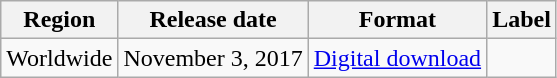<table class="wikitable">
<tr>
<th>Region</th>
<th>Release date</th>
<th>Format</th>
<th>Label</th>
</tr>
<tr>
<td>Worldwide</td>
<td>November 3, 2017</td>
<td><a href='#'>Digital download</a></td>
<td></td>
</tr>
</table>
